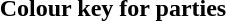<table class="toccolours" style="width:75em">
<tr>
<th>Colour key for parties</th>
</tr>
<tr>
<td><br>











</td>
</tr>
</table>
